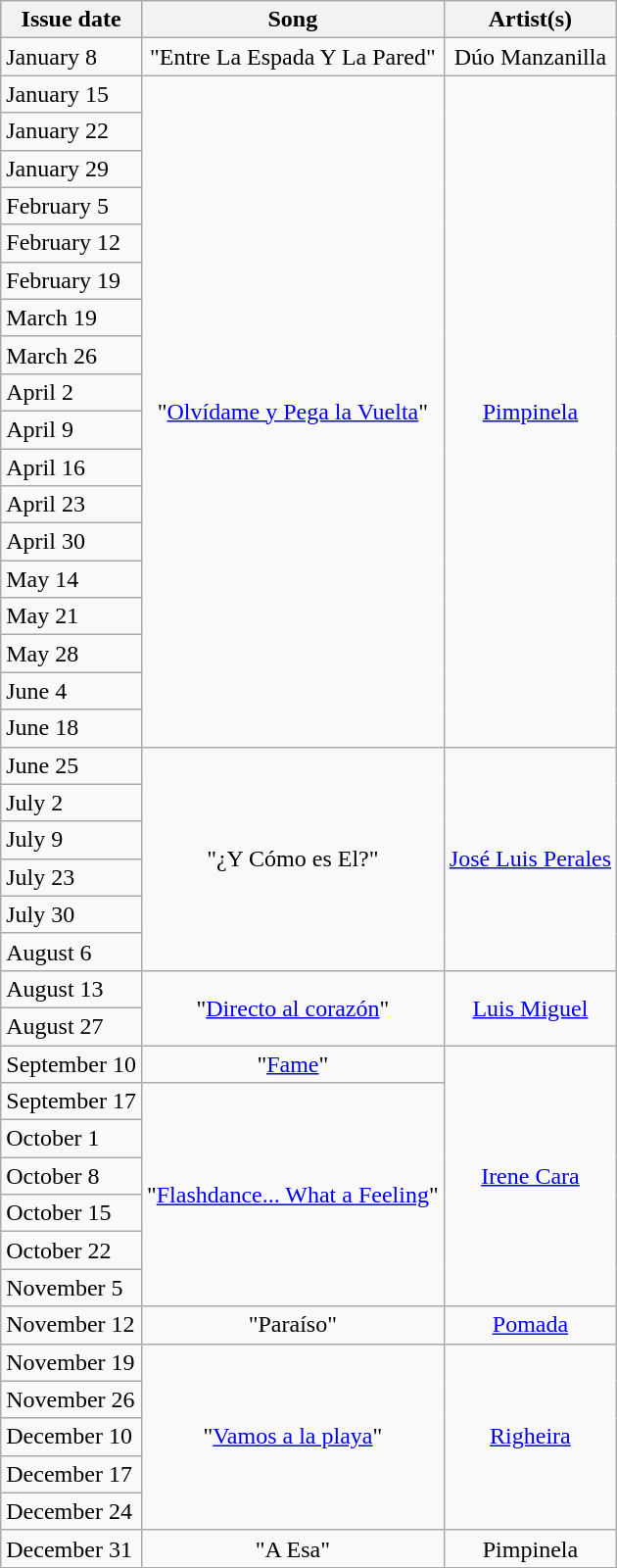<table class="wikitable">
<tr>
<th>Issue date</th>
<th>Song</th>
<th>Artist(s)</th>
</tr>
<tr>
<td>January 8</td>
<td align="center" rowspan="1">"Entre La Espada Y La Pared"</td>
<td align="center" rowspan="1">Dúo Manzanilla</td>
</tr>
<tr>
<td>January 15</td>
<td align="center" rowspan="18">"<a href='#'>Olvídame y Pega la Vuelta</a>"</td>
<td align="center" rowspan="18"><a href='#'>Pimpinela</a></td>
</tr>
<tr>
<td>January 22</td>
</tr>
<tr>
<td>January 29</td>
</tr>
<tr>
<td>February 5</td>
</tr>
<tr>
<td>February 12</td>
</tr>
<tr>
<td>February 19</td>
</tr>
<tr>
<td>March 19</td>
</tr>
<tr>
<td>March 26</td>
</tr>
<tr>
<td>April 2</td>
</tr>
<tr>
<td>April 9</td>
</tr>
<tr>
<td>April 16</td>
</tr>
<tr>
<td>April 23</td>
</tr>
<tr>
<td>April 30</td>
</tr>
<tr>
<td>May 14</td>
</tr>
<tr>
<td>May 21</td>
</tr>
<tr>
<td>May 28</td>
</tr>
<tr>
<td>June 4</td>
</tr>
<tr>
<td>June 18</td>
</tr>
<tr>
<td>June 25</td>
<td align="center" rowspan="6">"¿Y Cómo es El?"</td>
<td align="center" rowspan="6"><a href='#'>José Luis Perales</a></td>
</tr>
<tr>
<td>July 2</td>
</tr>
<tr>
<td>July 9</td>
</tr>
<tr>
<td>July 23</td>
</tr>
<tr>
<td>July 30</td>
</tr>
<tr>
<td>August 6</td>
</tr>
<tr>
<td>August 13</td>
<td align="center" rowspan="2">"<a href='#'>Directo al corazón</a>"</td>
<td align="center" rowspan="2"><a href='#'>Luis Miguel</a></td>
</tr>
<tr>
<td>August 27</td>
</tr>
<tr>
<td>September 10</td>
<td align="center" rowspan="1">"<a href='#'>Fame</a>"</td>
<td align="center" rowspan="7"><a href='#'>Irene Cara</a></td>
</tr>
<tr>
<td>September 17</td>
<td align="center" rowspan="6">"<a href='#'>Flashdance... What a Feeling</a>"</td>
</tr>
<tr>
<td>October 1</td>
</tr>
<tr>
<td>October 8</td>
</tr>
<tr>
<td>October 15</td>
</tr>
<tr>
<td>October 22</td>
</tr>
<tr>
<td>November 5</td>
</tr>
<tr>
<td>November 12</td>
<td align="center" rowspan="1">"Paraíso"</td>
<td align="center" rowspan="1"><a href='#'>Pomada</a></td>
</tr>
<tr>
<td>November 19</td>
<td align="center" rowspan="5">"<a href='#'>Vamos a la playa</a>"</td>
<td align="center" rowspan="5"><a href='#'>Righeira</a></td>
</tr>
<tr>
<td>November 26</td>
</tr>
<tr>
<td>December 10</td>
</tr>
<tr>
<td>December 17</td>
</tr>
<tr>
<td>December 24</td>
</tr>
<tr>
<td>December 31</td>
<td align="center" rowspan="1">"A Esa"</td>
<td align="center" rowspan="1">Pimpinela</td>
</tr>
<tr>
</tr>
</table>
